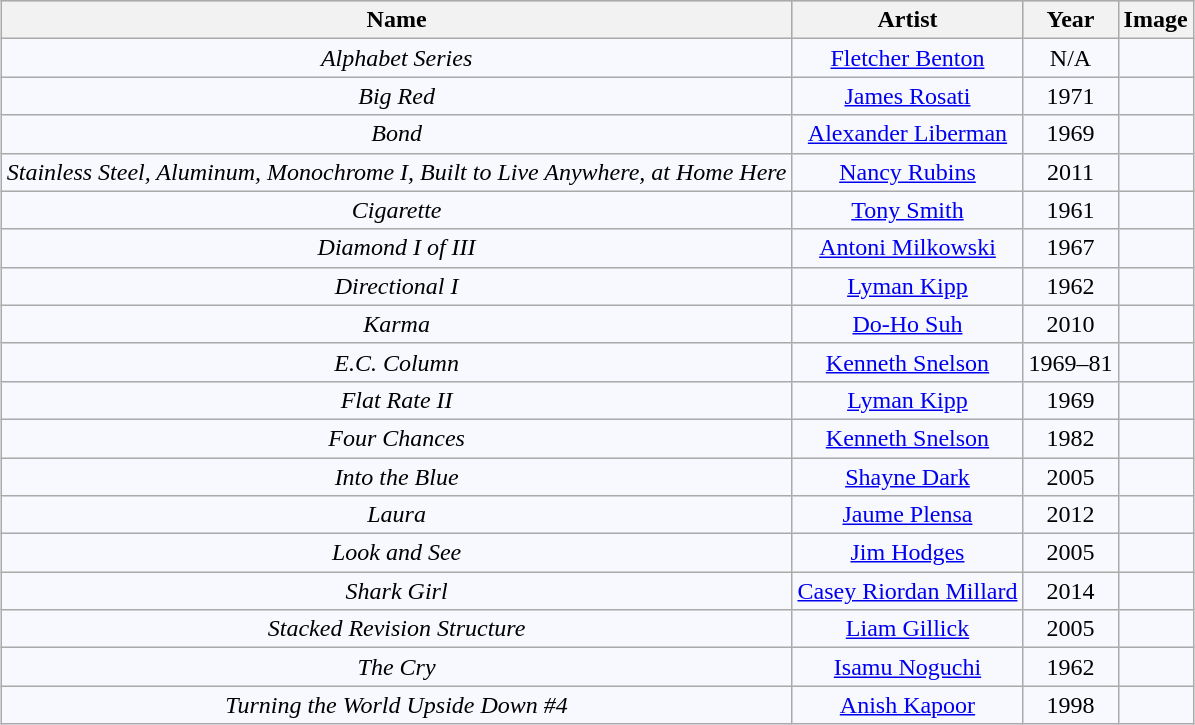<table class="wikitable sortable" style="margin:1px; border:1px solid #ccc;">
<tr style="vertical-align:top; text-align:center; background:#ccc;">
<th>Name</th>
<th>Artist</th>
<th>Year</th>
<th>Image</th>
</tr>
<tr style="vertical-align:top; text-align:center; background:#f8f8ff;">
<td><em>Alphabet Series</em></td>
<td><a href='#'>Fletcher Benton</a></td>
<td>N/A</td>
<td></td>
</tr>
<tr style="vertical-align:top; text-align:center; background:#f8f8ff;">
<td><em>Big Red</em></td>
<td><a href='#'>James Rosati</a></td>
<td>1971</td>
<td></td>
</tr>
<tr style="vertical-align:top; text-align:center; background:#f8f8ff;">
<td><em>Bond</em></td>
<td><a href='#'>Alexander Liberman</a></td>
<td>1969</td>
<td></td>
</tr>
<tr style="vertical-align:top; text-align:center; background:#f8f8ff;">
<td><em>Stainless Steel, Aluminum, Monochrome I, Built to Live Anywhere, at Home Here</em></td>
<td><a href='#'>Nancy Rubins</a></td>
<td>2011</td>
<td></td>
</tr>
<tr style="vertical-align:top; text-align:center; background:#f8f8ff;">
<td><em>Cigarette</em></td>
<td><a href='#'>Tony Smith</a></td>
<td>1961</td>
<td></td>
</tr>
<tr style="vertical-align:top; text-align:center; background:#f8f8ff;">
<td><em>Diamond I of III</em></td>
<td><a href='#'>Antoni Milkowski</a></td>
<td>1967</td>
<td></td>
</tr>
<tr style="vertical-align:top; text-align:center; background:#f8f8ff;">
<td><em>Directional I</em></td>
<td><a href='#'>Lyman Kipp</a></td>
<td>1962</td>
<td></td>
</tr>
<tr style="vertical-align:top; text-align:center; background:#f8f8ff;">
<td><em>Karma</em></td>
<td><a href='#'>Do-Ho Suh</a></td>
<td>2010</td>
<td></td>
</tr>
<tr style="vertical-align:top; text-align:center; background:#f8f8ff;">
<td><em>E.C. Column</em></td>
<td><a href='#'>Kenneth Snelson</a></td>
<td>1969–81</td>
<td></td>
</tr>
<tr style="vertical-align:top; text-align:center; background:#f8f8ff;">
<td><em>Flat Rate II</em></td>
<td><a href='#'>Lyman Kipp</a></td>
<td>1969</td>
<td></td>
</tr>
<tr style="vertical-align:top; text-align:center; background:#f8f8ff;">
<td><em>Four Chances</em></td>
<td><a href='#'>Kenneth Snelson</a></td>
<td>1982</td>
<td></td>
</tr>
<tr style="vertical-align:top; text-align:center; background:#f8f8ff;">
<td><em>Into the Blue</em></td>
<td><a href='#'>Shayne Dark</a></td>
<td>2005</td>
<td></td>
</tr>
<tr style="vertical-align:top; text-align:center; background:#f8f8ff;">
<td><em>Laura</em></td>
<td><a href='#'>Jaume Plensa</a></td>
<td>2012</td>
<td></td>
</tr>
<tr style="vertical-align:top; text-align:center; background:#f8f8ff;">
<td><em>Look and See</em></td>
<td><a href='#'>Jim Hodges</a></td>
<td>2005</td>
<td></td>
</tr>
<tr style="vertical-align:top; text-align:center; background:#f8f8ff;">
<td><em>Shark Girl</em></td>
<td><a href='#'>Casey Riordan Millard</a></td>
<td>2014</td>
<td></td>
</tr>
<tr style="vertical-align:top; text-align:center; background:#f8f8ff;">
<td><em>Stacked Revision Structure</em></td>
<td><a href='#'>Liam Gillick</a></td>
<td>2005</td>
<td></td>
</tr>
<tr style="vertical-align:top; text-align:center; background:#f8f8ff;">
<td><em>The Cry</em></td>
<td><a href='#'>Isamu Noguchi</a></td>
<td>1962</td>
<td></td>
</tr>
<tr style="vertical-align:top; text-align:center; background:#f8f8ff;">
<td><em>Turning the World Upside Down #4</em></td>
<td><a href='#'>Anish Kapoor</a></td>
<td>1998</td>
<td></td>
</tr>
</table>
